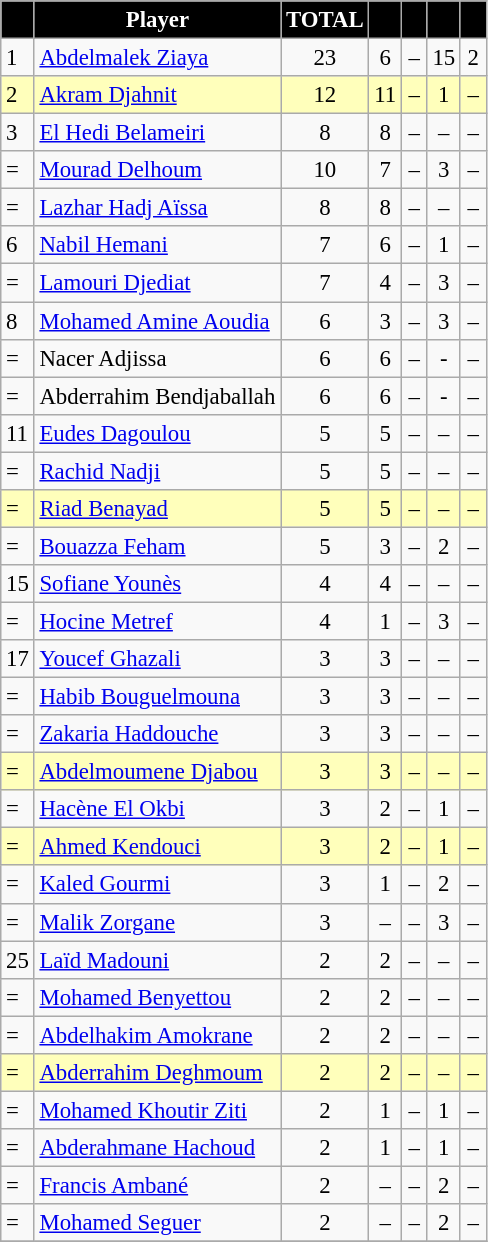<table border="0" class="wikitable" style="text-align:center;font-size:95%">
<tr>
<th scope=col style="color:#FFFFFF; background:#000000;"></th>
<th scope=col style="color:#FFFFFF; background:#000000;">Player</th>
<th scope=col style="color:#FFFFFF; background:#000000;">TOTAL</th>
<th scope=col style="color:#FFFFFF; background:#000000;" width=10><a href='#'></a></th>
<th scope=col style="color:#FFFFFF; background:#000000;" width=10><a href='#'></a></th>
<th scope=col style="color:#FFFFFF; background:#000000;" width=10><s><a href='#'></a></s> <a href='#'></a></th>
<th scope=col style="color:#FFFFFF; background:#000000;" width=10><a href='#'></a> <a href='#'></a></th>
</tr>
<tr>
<td align=left>1</td>
<td align=left> <a href='#'>Abdelmalek Ziaya</a></td>
<td align=center>23</td>
<td>6</td>
<td>–</td>
<td>15</td>
<td>2</td>
</tr>
<tr style="background:#ffb">
<td align=left>2</td>
<td align=left> <a href='#'>Akram Djahnit</a></td>
<td align=center>12</td>
<td>11</td>
<td>–</td>
<td>1</td>
<td>–</td>
</tr>
<tr>
<td align=left>3</td>
<td align=left> <a href='#'>El Hedi Belameiri</a></td>
<td align=center>8</td>
<td>8</td>
<td>–</td>
<td>–</td>
<td>–</td>
</tr>
<tr>
<td align=left>=</td>
<td align=left> <a href='#'>Mourad Delhoum</a></td>
<td align=center>10</td>
<td>7</td>
<td>–</td>
<td>3</td>
<td>–</td>
</tr>
<tr>
<td align=left>=</td>
<td align=left> <a href='#'>Lazhar Hadj Aïssa</a></td>
<td align=center>8</td>
<td>8</td>
<td>–</td>
<td>–</td>
<td>–</td>
</tr>
<tr>
<td align=left>6</td>
<td align=left> <a href='#'>Nabil Hemani</a></td>
<td align=center>7</td>
<td>6</td>
<td>–</td>
<td>1</td>
<td>–</td>
</tr>
<tr>
<td align=left>=</td>
<td align=left> <a href='#'>Lamouri Djediat</a></td>
<td align=center>7</td>
<td>4</td>
<td>–</td>
<td>3</td>
<td>–</td>
</tr>
<tr>
<td align=left>8</td>
<td align=left> <a href='#'>Mohamed Amine Aoudia</a></td>
<td align=center>6</td>
<td>3</td>
<td>–</td>
<td>3</td>
<td>–</td>
</tr>
<tr>
<td align=left>=</td>
<td align=left> Nacer Adjissa</td>
<td align=center>6</td>
<td>6</td>
<td>–</td>
<td>-</td>
<td>–</td>
</tr>
<tr>
<td align=left>=</td>
<td align=left> Abderrahim Bendjaballah</td>
<td align=center>6</td>
<td>6</td>
<td>–</td>
<td>-</td>
<td>–</td>
</tr>
<tr>
<td align=left>11</td>
<td align=left> <a href='#'>Eudes Dagoulou</a></td>
<td align=center>5</td>
<td>5</td>
<td>–</td>
<td>–</td>
<td>–</td>
</tr>
<tr>
<td align=left>=</td>
<td align=left> <a href='#'>Rachid Nadji</a></td>
<td align=center>5</td>
<td>5</td>
<td>–</td>
<td>–</td>
<td>–</td>
</tr>
<tr style="background:#ffb">
<td align=left>=</td>
<td align=left> <a href='#'>Riad Benayad</a></td>
<td align=center>5</td>
<td>5</td>
<td>–</td>
<td>–</td>
<td>–</td>
</tr>
<tr>
<td align=left>=</td>
<td align=left> <a href='#'>Bouazza Feham</a></td>
<td align=center>5</td>
<td>3</td>
<td>–</td>
<td>2</td>
<td>–</td>
</tr>
<tr>
<td align=left>15</td>
<td align=left> <a href='#'>Sofiane Younès</a></td>
<td align=center>4</td>
<td>4</td>
<td>–</td>
<td>–</td>
<td>–</td>
</tr>
<tr>
<td align=left>=</td>
<td align=left> <a href='#'>Hocine Metref</a></td>
<td align=center>4</td>
<td>1</td>
<td>–</td>
<td>3</td>
<td>–</td>
</tr>
<tr>
<td align=left>17</td>
<td align=left> <a href='#'>Youcef Ghazali</a></td>
<td align=center>3</td>
<td>3</td>
<td>–</td>
<td>–</td>
<td>–</td>
</tr>
<tr>
<td align=left>=</td>
<td align=left> <a href='#'>Habib Bouguelmouna</a></td>
<td align=center>3</td>
<td>3</td>
<td>–</td>
<td>–</td>
<td>–</td>
</tr>
<tr>
<td align=left>=</td>
<td align=left> <a href='#'>Zakaria Haddouche</a></td>
<td align=center>3</td>
<td>3</td>
<td>–</td>
<td>–</td>
<td>–</td>
</tr>
<tr style="background:#ffb">
<td align=left>=</td>
<td align=left> <a href='#'>Abdelmoumene Djabou</a></td>
<td align=center>3</td>
<td>3</td>
<td>–</td>
<td>–</td>
<td>–</td>
</tr>
<tr>
<td align=left>=</td>
<td align=left> <a href='#'>Hacène El Okbi</a></td>
<td align=center>3</td>
<td>2</td>
<td>–</td>
<td>1</td>
<td>–</td>
</tr>
<tr style="background:#ffb">
<td align=left>=</td>
<td align=left> <a href='#'>Ahmed Kendouci</a></td>
<td align=center>3</td>
<td>2</td>
<td>–</td>
<td>1</td>
<td>–</td>
</tr>
<tr>
<td align=left>=</td>
<td align=left> <a href='#'>Kaled Gourmi</a></td>
<td align=center>3</td>
<td>1</td>
<td>–</td>
<td>2</td>
<td>–</td>
</tr>
<tr>
<td align=left>=</td>
<td align=left> <a href='#'>Malik Zorgane</a></td>
<td align=center>3</td>
<td>–</td>
<td>–</td>
<td>3</td>
<td>–</td>
</tr>
<tr>
<td align=left>25</td>
<td align=left> <a href='#'>Laïd Madouni</a></td>
<td align=center>2</td>
<td>2</td>
<td>–</td>
<td>–</td>
<td>–</td>
</tr>
<tr>
<td align=left>=</td>
<td align=left> <a href='#'>Mohamed Benyettou</a></td>
<td align=center>2</td>
<td>2</td>
<td>–</td>
<td>–</td>
<td>–</td>
</tr>
<tr>
<td align=left>=</td>
<td align=left> <a href='#'>Abdelhakim Amokrane</a></td>
<td align=center>2</td>
<td>2</td>
<td>–</td>
<td>–</td>
<td>–</td>
</tr>
<tr style="background:#ffb">
<td align=left>=</td>
<td align=left> <a href='#'>Abderrahim Deghmoum</a></td>
<td align=center>2</td>
<td>2</td>
<td>–</td>
<td>–</td>
<td>–</td>
</tr>
<tr>
<td align=left>=</td>
<td align=left> <a href='#'>Mohamed Khoutir Ziti</a></td>
<td align=center>2</td>
<td>1</td>
<td>–</td>
<td>1</td>
<td>–</td>
</tr>
<tr>
<td align=left>=</td>
<td align=left> <a href='#'>Abderahmane Hachoud</a></td>
<td align=center>2</td>
<td>1</td>
<td>–</td>
<td>1</td>
<td>–</td>
</tr>
<tr>
<td align=left>=</td>
<td align=left> <a href='#'>Francis Ambané</a></td>
<td align=center>2</td>
<td>–</td>
<td>–</td>
<td>2</td>
<td>–</td>
</tr>
<tr>
<td align=left>=</td>
<td align=left> <a href='#'>Mohamed Seguer</a></td>
<td align=center>2</td>
<td>–</td>
<td>–</td>
<td>2</td>
<td>–</td>
</tr>
<tr>
</tr>
</table>
